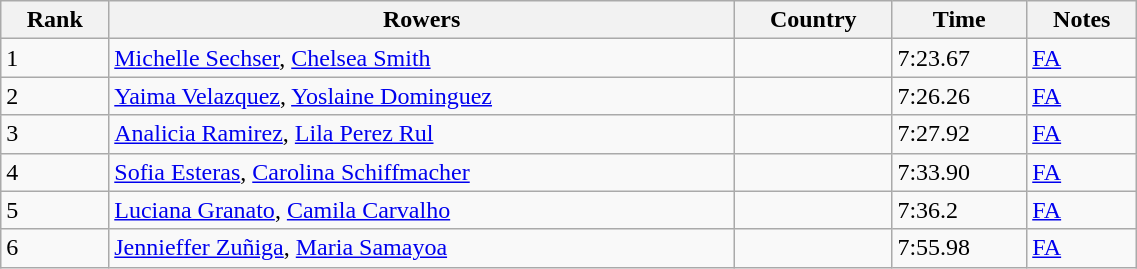<table class="wikitable" width=60%>
<tr>
<th>Rank</th>
<th>Rowers</th>
<th>Country</th>
<th>Time</th>
<th>Notes</th>
</tr>
<tr>
<td>1</td>
<td><a href='#'>Michelle Sechser</a>, <a href='#'>Chelsea Smith</a></td>
<td></td>
<td>7:23.67</td>
<td><a href='#'>FA</a></td>
</tr>
<tr>
<td>2</td>
<td><a href='#'>Yaima Velazquez</a>, <a href='#'>Yoslaine Dominguez</a></td>
<td></td>
<td>7:26.26</td>
<td><a href='#'>FA</a></td>
</tr>
<tr>
<td>3</td>
<td><a href='#'>Analicia Ramirez</a>, <a href='#'>Lila Perez Rul</a></td>
<td></td>
<td>7:27.92</td>
<td><a href='#'>FA</a></td>
</tr>
<tr>
<td>4</td>
<td><a href='#'>Sofia Esteras</a>, <a href='#'>Carolina Schiffmacher</a></td>
<td></td>
<td>7:33.90</td>
<td><a href='#'>FA</a></td>
</tr>
<tr>
<td>5</td>
<td><a href='#'>Luciana Granato</a>, <a href='#'>Camila Carvalho</a></td>
<td></td>
<td>7:36.2</td>
<td><a href='#'>FA</a></td>
</tr>
<tr>
<td>6</td>
<td><a href='#'>Jennieffer Zuñiga</a>, <a href='#'>Maria Samayoa</a></td>
<td></td>
<td>7:55.98</td>
<td><a href='#'>FA</a></td>
</tr>
</table>
